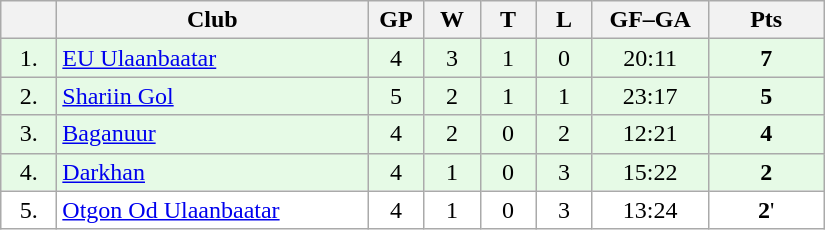<table class="wikitable">
<tr>
<th width="30"></th>
<th width="200">Club</th>
<th width="30">GP</th>
<th width="30">W</th>
<th width="30">T</th>
<th width="30">L</th>
<th width="70">GF–GA</th>
<th width="70">Pts</th>
</tr>
<tr bgcolor="#e6fae6" align="center">
<td>1.</td>
<td align="left"><a href='#'>EU Ulaanbaatar</a></td>
<td>4</td>
<td>3</td>
<td>1</td>
<td>0</td>
<td>20:11</td>
<td><strong>7</strong></td>
</tr>
<tr bgcolor="#e6fae6" align="center">
<td>2.</td>
<td align="left"><a href='#'>Shariin Gol</a></td>
<td>5</td>
<td>2</td>
<td>1</td>
<td>1</td>
<td>23:17</td>
<td><strong>5</strong></td>
</tr>
<tr bgcolor="#e6fae6" align="center">
<td>3.</td>
<td align="left"><a href='#'>Baganuur</a></td>
<td>4</td>
<td>2</td>
<td>0</td>
<td>2</td>
<td>12:21</td>
<td><strong>4</strong></td>
</tr>
<tr bgcolor="#e6fae6" align="center">
<td>4.</td>
<td align="left"><a href='#'>Darkhan</a></td>
<td>4</td>
<td>1</td>
<td>0</td>
<td>3</td>
<td>15:22</td>
<td><strong>2</strong></td>
</tr>
<tr bgcolor="#FFFFFF" align="center">
<td>5.</td>
<td align="left"><a href='#'>Otgon Od Ulaanbaatar</a></td>
<td>4</td>
<td>1</td>
<td>0</td>
<td>3</td>
<td>13:24</td>
<td><strong>2</strong>'</td>
</tr>
</table>
